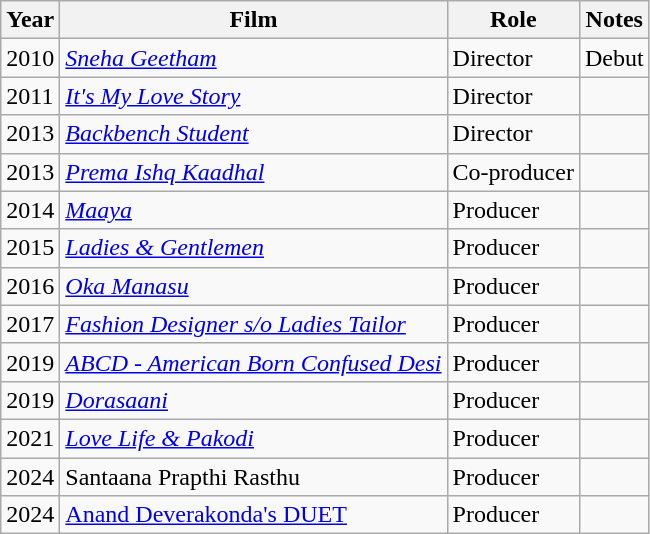<table class="wikitable sortable">
<tr>
<th>Year</th>
<th>Film</th>
<th>Role</th>
<th>Notes</th>
</tr>
<tr>
<td>2010</td>
<td><em><a href='#'>Sneha Geetham</a></em></td>
<td>Director</td>
<td>Debut</td>
</tr>
<tr>
<td>2011</td>
<td><em><a href='#'>It's My Love Story</a></em></td>
<td>Director</td>
<td></td>
</tr>
<tr>
<td>2013</td>
<td><em><a href='#'>Backbench Student</a></em></td>
<td>Director</td>
<td></td>
</tr>
<tr>
<td>2013</td>
<td><em><a href='#'>Prema Ishq Kaadhal</a></em></td>
<td>Co-producer</td>
<td></td>
</tr>
<tr>
<td>2014</td>
<td><em><a href='#'>Maaya</a></em></td>
<td>Producer</td>
<td></td>
</tr>
<tr>
<td>2015</td>
<td><em><a href='#'>Ladies & Gentlemen</a></em></td>
<td>Producer</td>
<td></td>
</tr>
<tr>
<td>2016</td>
<td><em><a href='#'>Oka Manasu</a> </em></td>
<td>Producer</td>
<td></td>
</tr>
<tr>
<td>2017</td>
<td><em><a href='#'>Fashion Designer s/o Ladies Tailor</a></em></td>
<td>Producer</td>
<td></td>
</tr>
<tr>
<td>2019</td>
<td><em><a href='#'>ABCD - American Born Confused Desi</a></em></td>
<td>Producer</td>
<td></td>
</tr>
<tr>
<td>2019</td>
<td><em><a href='#'>Dorasaani</a> </em></td>
<td>Producer</td>
<td></td>
</tr>
<tr>
<td>2021</td>
<td><em><a href='#'>Love Life & Pakodi</a> </em></td>
<td>Producer</td>
<td></td>
</tr>
<tr>
<td>2024</td>
<td>Santaana Prapthi Rasthu</td>
<td>Producer</td>
<td></td>
</tr>
<tr>
<td>2024</td>
<td><a href='#'>Anand Deverakonda's DUET</a></td>
<td>Producer</td>
<td></td>
</tr>
</table>
